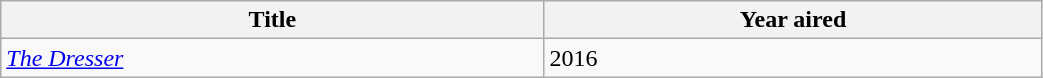<table class="wikitable sortable" style="width:55%">
<tr>
<th>Title</th>
<th>Year aired</th>
</tr>
<tr>
<td><em><a href='#'>The Dresser</a></em></td>
<td>2016</td>
</tr>
</table>
